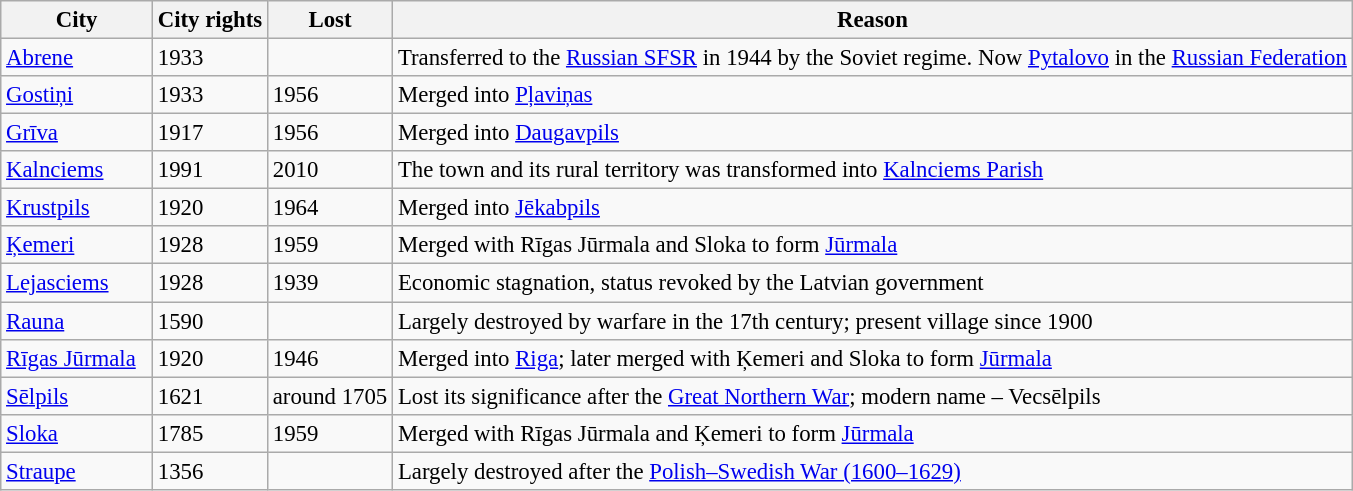<table class="sortable wikitable" style="font-size: 95%;">
<tr>
<th>City</th>
<th>City rights</th>
<th>Lost</th>
<th>Reason</th>
</tr>
<tr>
<td><a href='#'>Abrene</a>  </td>
<td>1933</td>
<td></td>
<td>Transferred to the <a href='#'>Russian SFSR</a> in 1944 by the Soviet regime. Now <a href='#'>Pytalovo</a> in the <a href='#'>Russian Federation</a></td>
</tr>
<tr>
<td><a href='#'>Gostiņi</a>  </td>
<td>1933</td>
<td>1956</td>
<td>Merged into <a href='#'>Pļaviņas</a></td>
</tr>
<tr>
<td><a href='#'>Grīva</a>  </td>
<td>1917</td>
<td>1956</td>
<td>Merged into <a href='#'>Daugavpils</a></td>
</tr>
<tr>
<td><a href='#'>Kalnciems</a>  </td>
<td>1991</td>
<td>2010</td>
<td>The town and its rural territory was transformed into <a href='#'>Kalnciems Parish</a></td>
</tr>
<tr>
<td><a href='#'>Krustpils</a>  </td>
<td>1920</td>
<td>1964</td>
<td>Merged into <a href='#'>Jēkabpils</a></td>
</tr>
<tr>
<td><a href='#'>Ķemeri</a>  </td>
<td>1928</td>
<td>1959</td>
<td>Merged with Rīgas Jūrmala and Sloka to form <a href='#'>Jūrmala</a></td>
</tr>
<tr>
<td><a href='#'>Lejasciems</a>  </td>
<td>1928</td>
<td>1939</td>
<td>Economic stagnation, status revoked by the Latvian government</td>
</tr>
<tr>
<td><a href='#'>Rauna</a>  </td>
<td>1590</td>
<td></td>
<td>Largely destroyed by warfare in the 17th century; present village since 1900</td>
</tr>
<tr>
<td><a href='#'>Rīgas Jūrmala</a>  </td>
<td>1920</td>
<td>1946</td>
<td>Merged into <a href='#'>Riga</a>; later merged with Ķemeri and Sloka to form <a href='#'>Jūrmala</a></td>
</tr>
<tr>
<td><a href='#'>Sēlpils</a>  </td>
<td>1621</td>
<td>around 1705</td>
<td>Lost its significance after the <a href='#'>Great Northern War</a>; modern name – Vecsēlpils</td>
</tr>
<tr>
<td><a href='#'>Sloka</a>  </td>
<td>1785</td>
<td>1959</td>
<td>Merged with Rīgas Jūrmala and Ķemeri to form <a href='#'>Jūrmala</a></td>
</tr>
<tr>
<td><a href='#'>Straupe</a>  </td>
<td>1356</td>
<td></td>
<td>Largely destroyed after the <a href='#'>Polish–Swedish War (1600–1629)</a></td>
</tr>
</table>
